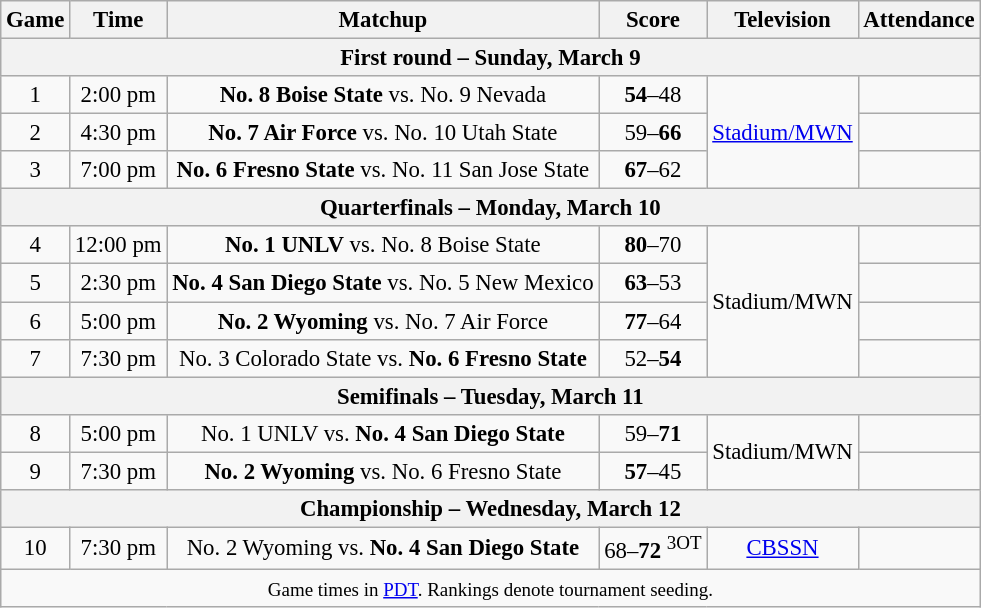<table class="wikitable" style="font-size: 95%; text-align:center">
<tr>
<th>Game</th>
<th>Time</th>
<th>Matchup</th>
<th>Score</th>
<th>Television</th>
<th>Attendance</th>
</tr>
<tr>
<th colspan="7">First round – Sunday, March 9</th>
</tr>
<tr>
<td>1</td>
<td>2:00 pm</td>
<td><strong>No. 8 Boise State</strong> vs. No. 9 Nevada</td>
<td><strong>54</strong>–48</td>
<td rowspan="3"><a href='#'>Stadium/MWN</a></td>
<td></td>
</tr>
<tr>
<td>2</td>
<td>4:30 pm</td>
<td><strong>No. 7 Air Force</strong> vs. No. 10 Utah State</td>
<td>59–<strong>66</strong></td>
<td></td>
</tr>
<tr>
<td>3</td>
<td>7:00 pm</td>
<td><strong>No. 6 Fresno State</strong> vs. No. 11 San Jose State</td>
<td><strong>67</strong>–62</td>
<td></td>
</tr>
<tr>
<th colspan="7">Quarterfinals – Monday, March 10</th>
</tr>
<tr>
<td>4</td>
<td>12:00 pm</td>
<td><strong>No. 1 UNLV</strong> vs. No. 8 Boise State</td>
<td><strong>80</strong>–70</td>
<td rowspan="4">Stadium/MWN</td>
<td></td>
</tr>
<tr>
<td>5</td>
<td>2:30 pm</td>
<td><strong>No. 4 San Diego State</strong> vs. No. 5 New Mexico</td>
<td><strong>63</strong>–53</td>
<td></td>
</tr>
<tr>
<td>6</td>
<td>5:00 pm</td>
<td><strong>No. 2 Wyoming</strong> vs. No. 7 Air Force</td>
<td><strong>77</strong>–64</td>
<td></td>
</tr>
<tr>
<td>7</td>
<td>7:30 pm</td>
<td>No. 3 Colorado State vs. <strong>No. 6 Fresno State</strong></td>
<td>52–<strong>54</strong></td>
<td></td>
</tr>
<tr>
<th colspan="7">Semifinals – Tuesday, March 11</th>
</tr>
<tr>
<td>8</td>
<td>5:00 pm</td>
<td>No. 1 UNLV vs. <strong>No. 4 San Diego State</strong></td>
<td>59–<strong>71</strong></td>
<td rowspan="2">Stadium/MWN</td>
<td></td>
</tr>
<tr>
<td>9</td>
<td>7:30 pm</td>
<td><strong>No. 2 Wyoming</strong> vs. No. 6 Fresno State</td>
<td><strong>57</strong>–45</td>
<td></td>
</tr>
<tr>
<th colspan="7">Championship – Wednesday, March 12</th>
</tr>
<tr>
<td>10</td>
<td>7:30 pm</td>
<td>No. 2 Wyoming vs. <strong>No. 4 San Diego State</strong></td>
<td>68–<strong>72</strong> <sup>3OT</sup></td>
<td><a href='#'>CBSSN</a></td>
<td></td>
</tr>
<tr>
<td colspan="6"><small>Game times in <a href='#'>PDT</a>. Rankings denote tournament seeding.</small></td>
</tr>
</table>
